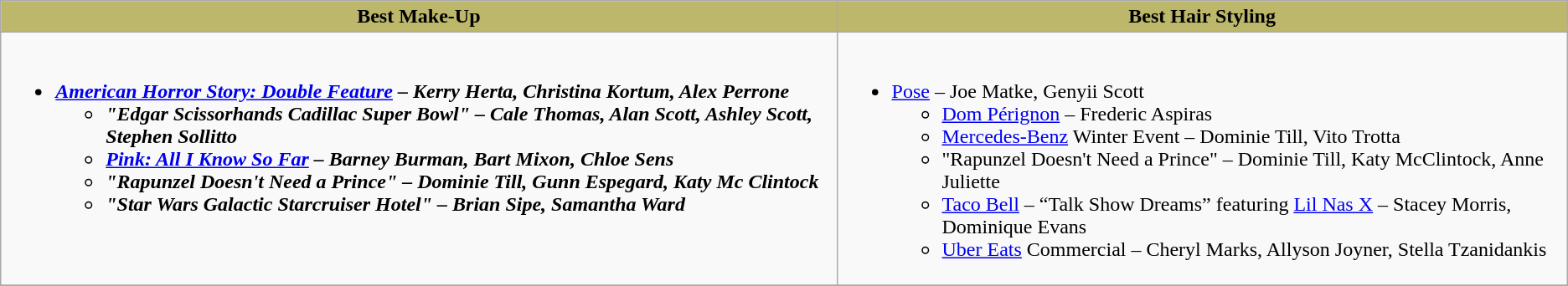<table class=wikitable>
<tr>
<th style="background:#BDB76B;">Best Make-Up</th>
<th style="background:#BDB76B;">Best Hair Styling</th>
</tr>
<tr>
<td valign="top"><br><ul><li><strong><em><a href='#'>American Horror Story: Double Feature</a><em> – Kerry Herta, Christina Kortum, Alex Perrone<strong><ul><li>"Edgar Scissorhands Cadillac Super Bowl" – Cale Thomas, Alan Scott, Ashley Scott, Stephen Sollitto</li><li></em><a href='#'>Pink: All I Know So Far</a><em> – Barney Burman, Bart Mixon, Chloe Sens</li><li>"Rapunzel Doesn't Need a Prince" – Dominie Till, Gunn Espegard, Katy Mc Clintock</li><li>"Star Wars Galactic Starcruiser Hotel" – Brian Sipe, Samantha Ward</li></ul></li></ul></td>
<td valign="top"><br><ul><li></em></strong><a href='#'>Pose</a></em> – Joe Matke, Genyii Scott</strong><ul><li><a href='#'>Dom Pérignon</a> – Frederic Aspiras</li><li><a href='#'>Mercedes-Benz</a> Winter Event – Dominie Till, Vito Trotta</li><li>"Rapunzel Doesn't Need a Prince" – Dominie Till, Katy McClintock, Anne Juliette</li><li><a href='#'>Taco Bell</a> – “Talk Show Dreams” featuring <a href='#'>Lil Nas X</a> – Stacey Morris, Dominique Evans</li><li><a href='#'>Uber Eats</a> Commercial – Cheryl Marks, Allyson Joyner, Stella Tzanidankis</li></ul></li></ul></td>
</tr>
<tr>
</tr>
</table>
